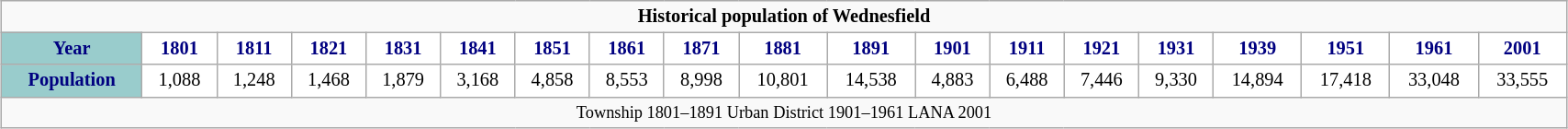<table class="wikitable" style="font-size:85%;width:90%;border:0px;text-align:center;line-height:120%;margin:1em auto;">
<tr>
<td colspan="19" style="text-align:center;"><strong>Historical population of Wednesfield</strong></td>
</tr>
<tr>
<th style="background: #99CCCC; color: #000080" height="17">Year</th>
<th style="background: #FFFFFF; color:#000080;">1801</th>
<th style="background: #FFFFFF; color:#000080;">1811</th>
<th style="background: #FFFFFF; color:#000080;">1821</th>
<th style="background: #FFFFFF; color:#000080;">1831</th>
<th style="background: #FFFFFF; color:#000080;">1841</th>
<th style="background: #FFFFFF; color:#000080;">1851</th>
<th style="background: #FFFFFF; color:#000080;">1861</th>
<th style="background: #FFFFFF; color:#000080;">1871</th>
<th style="background: #FFFFFF; color:#000080;">1881</th>
<th style="background: #FFFFFF; color:#000080;">1891</th>
<th style="background: #FFFFFF; color:#000080;">1901</th>
<th style="background: #FFFFFF; color:#000080;">1911</th>
<th style="background: #FFFFFF; color:#000080;">1921</th>
<th style="background: #FFFFFF; color:#000080;">1931</th>
<th style="background: #FFFFFF; color:#000080;">1939</th>
<th style="background: #FFFFFF; color:#000080;">1951</th>
<th style="background: #FFFFFF; color:#000080;">1961</th>
<th style="background: #FFFFFF; color:#000080;">2001</th>
</tr>
<tr Align="center">
<th style="background: #99CCCC; color: #000080" height="17">Population</th>
<td style="background: #FFFFFF; color: black;">1,088</td>
<td style="background: #FFFFFF; color: black;">1,248</td>
<td style="background: #FFFFFF; color: black;">1,468</td>
<td style="background: #FFFFFF; color: black;">1,879</td>
<td style="background: #FFFFFF; color: black;">3,168</td>
<td style="background: #FFFFFF; color: black;">4,858</td>
<td style="background: #FFFFFF; color: black;">8,553</td>
<td style="background: #FFFFFF; color: black;">8,998</td>
<td style="background: #FFFFFF; color: black;">10,801</td>
<td style="background: #FFFFFF; color: black;">14,538</td>
<td style="background: #FFFFFF; color: black;">4,883</td>
<td style="background: #FFFFFF; color: black;">6,488</td>
<td style="background: #FFFFFF; color: black;">7,446</td>
<td style="background: #FFFFFF; color: black;">9,330</td>
<td style="background: #FFFFFF; color: black;">14,894</td>
<td style="background: #FFFFFF; color: black;">17,418</td>
<td style="background: #FFFFFF; color: black;">33,048</td>
<td style="background: #FFFFFF; color: black;">33,555</td>
</tr>
<tr>
<td colspan="19" style="text-align:center;font-size:90%;">Township 1801–1891 Urban District 1901–1961 LANA 2001</td>
</tr>
</table>
